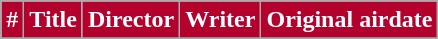<table class="wikitable plainrowheaders">
<tr style="color:white;">
<th style="background: #B3002D;">#</th>
<th style="background: #B3002D;">Title</th>
<th style="background: #B3002D;">Director</th>
<th style="background: #B3002D;">Writer</th>
<th style="background: #B3002D;">Original airdate</th>
</tr>
<tr>
</tr>
</table>
